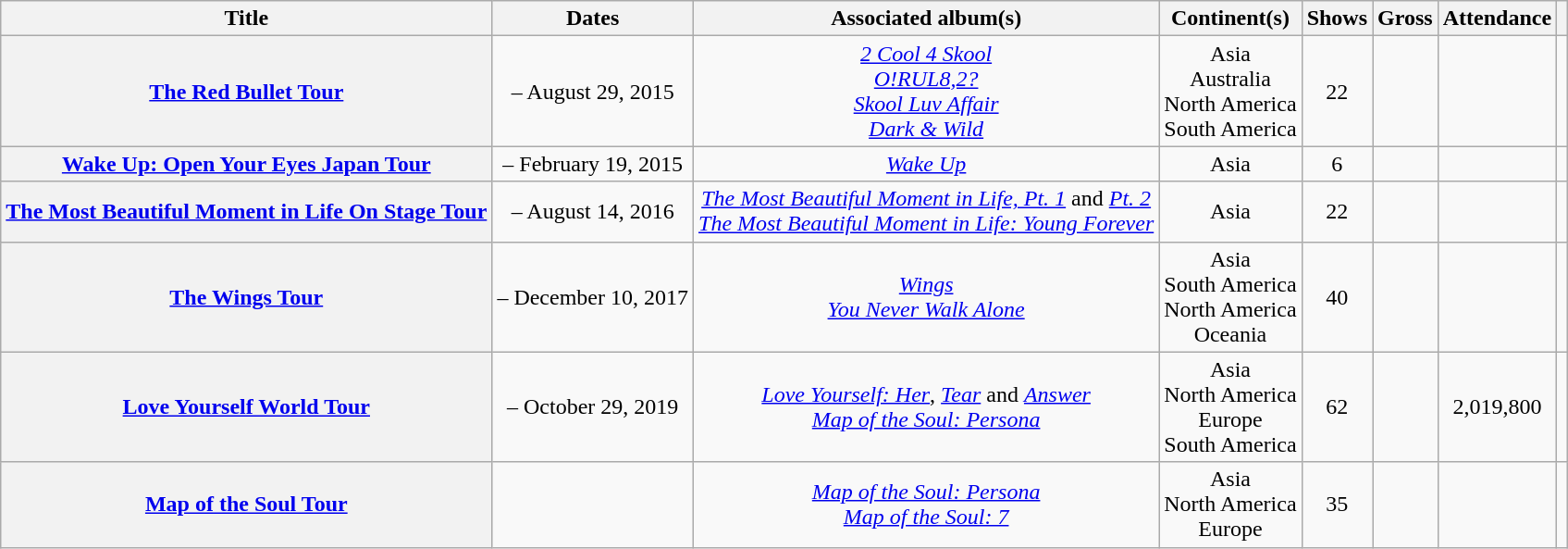<table class="wikitable sortable plainrowheaders" style="text-align:center;">
<tr>
<th scope="col">Title</th>
<th scope="col">Dates</th>
<th scope="col">Associated album(s)</th>
<th scope="col">Continent(s)</th>
<th scope="col">Shows</th>
<th scope="col">Gross</th>
<th scope="col">Attendance</th>
<th scope="col" class="unsortable"></th>
</tr>
<tr>
<th scope="row"><a href='#'>The Red Bullet Tour</a></th>
<td> – August 29, 2015</td>
<td><em><a href='#'>2 Cool 4 Skool</a></em><br><em><a href='#'>O!RUL8,2?</a></em><br><em><a href='#'>Skool Luv Affair</a></em><br><em><a href='#'>Dark & Wild</a></em></td>
<td>Asia<br>Australia<br>North America<br>South America</td>
<td>22</td>
<td></td>
<td></td>
<td style="text-align:center;"></td>
</tr>
<tr>
<th scope="row"><a href='#'>Wake Up: Open Your Eyes Japan Tour</a></th>
<td> – February 19, 2015</td>
<td><em><a href='#'>Wake Up</a></em></td>
<td>Asia</td>
<td>6</td>
<td></td>
<td></td>
<td style="text-align:center;"></td>
</tr>
<tr>
<th scope="row"><a href='#'>The Most Beautiful Moment in Life On Stage Tour</a></th>
<td> – August 14, 2016</td>
<td><em><a href='#'>The Most Beautiful Moment in Life, Pt. 1</a></em> and <em><a href='#'>Pt. 2</a></em><br><em><a href='#'>The Most Beautiful Moment in Life: Young Forever</a></em></td>
<td> Asia</td>
<td>22</td>
<td></td>
<td></td>
<td style="text-align:center;"></td>
</tr>
<tr>
<th scope="row"><a href='#'>The Wings Tour</a></th>
<td> – December 10, 2017</td>
<td><em><a href='#'>Wings</a></em><br><em><a href='#'>You Never Walk Alone</a></em></td>
<td> Asia<br>South America<br>North America<br>Oceania</td>
<td>40</td>
<td></td>
<td></td>
<td style="text-align:center;"></td>
</tr>
<tr>
<th scope="row"><a href='#'>Love Yourself World Tour</a></th>
<td> – October 29, 2019</td>
<td><em><a href='#'>Love Yourself: Her</a></em>, <em><a href='#'>Tear</a></em> and <em><a href='#'>Answer</a></em><br><em><a href='#'>Map of the Soul: Persona</a></em></td>
<td>Asia<br>North America<br>Europe<br>South America</td>
<td>62</td>
<td></td>
<td>2,019,800</td>
<td style="text-align:center;"></td>
</tr>
<tr>
<th scope="row"><a href='#'>Map of the Soul Tour</a></th>
<td></td>
<td><em><a href='#'>Map of the Soul: Persona</a></em><br><em><a href='#'>Map of the Soul: 7</a></em></td>
<td>Asia<br>North America<br>Europe</td>
<td>35</td>
<td></td>
<td></td>
<td style="text-align:center;"></td>
</tr>
</table>
